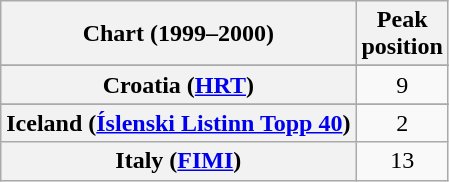<table class="wikitable sortable plainrowheaders" style="text-align:center">
<tr>
<th>Chart (1999–2000)</th>
<th>Peak<br>position</th>
</tr>
<tr>
</tr>
<tr>
<th scope="row">Croatia (<a href='#'>HRT</a>)</th>
<td>9</td>
</tr>
<tr>
</tr>
<tr>
</tr>
<tr>
<th scope="row">Iceland (<a href='#'>Íslenski Listinn Topp 40</a>)</th>
<td>2</td>
</tr>
<tr>
<th scope="row">Italy (<a href='#'>FIMI</a>)</th>
<td>13</td>
</tr>
</table>
